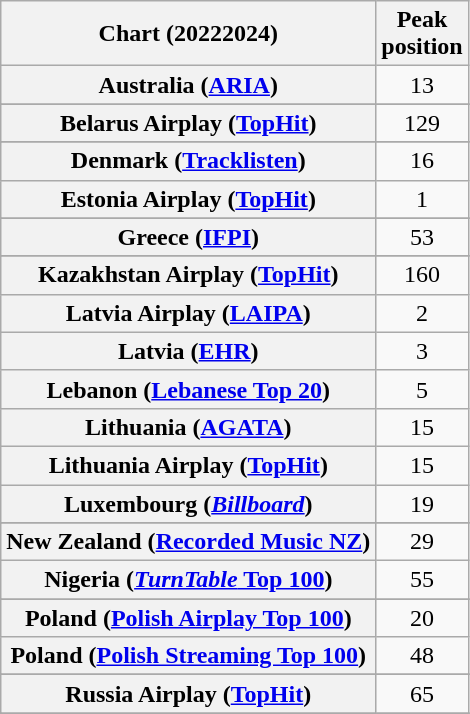<table class="wikitable sortable plainrowheaders" style="text-align:center">
<tr>
<th scope="col">Chart (20222024)</th>
<th scope="col">Peak<br>position</th>
</tr>
<tr>
<th scope="row">Australia (<a href='#'>ARIA</a>)</th>
<td>13</td>
</tr>
<tr>
</tr>
<tr>
<th scope="row">Belarus Airplay (<a href='#'>TopHit</a>)</th>
<td>129</td>
</tr>
<tr>
</tr>
<tr>
</tr>
<tr>
</tr>
<tr>
</tr>
<tr>
</tr>
<tr>
</tr>
<tr>
<th scope="row">Denmark (<a href='#'>Tracklisten</a>)</th>
<td>16</td>
</tr>
<tr>
<th scope="row">Estonia Airplay (<a href='#'>TopHit</a>)</th>
<td>1</td>
</tr>
<tr>
</tr>
<tr>
</tr>
<tr>
</tr>
<tr>
<th scope="row">Greece (<a href='#'>IFPI</a>)</th>
<td>53</td>
</tr>
<tr>
</tr>
<tr>
</tr>
<tr>
</tr>
<tr>
</tr>
<tr>
</tr>
<tr>
<th scope="row">Kazakhstan Airplay (<a href='#'>TopHit</a>)</th>
<td>160</td>
</tr>
<tr>
<th scope="row">Latvia Airplay (<a href='#'>LAIPA</a>)</th>
<td>2</td>
</tr>
<tr>
<th scope="row">Latvia (<a href='#'>EHR</a>)</th>
<td>3</td>
</tr>
<tr>
<th scope="row">Lebanon (<a href='#'>Lebanese Top 20</a>)</th>
<td>5</td>
</tr>
<tr>
<th scope="row">Lithuania (<a href='#'>AGATA</a>)</th>
<td>15</td>
</tr>
<tr>
<th scope="row">Lithuania Airplay (<a href='#'>TopHit</a>)</th>
<td>15</td>
</tr>
<tr>
<th scope="row">Luxembourg (<em><a href='#'>Billboard</a></em>)</th>
<td>19</td>
</tr>
<tr>
</tr>
<tr>
</tr>
<tr>
<th scope="row">New Zealand (<a href='#'>Recorded Music NZ</a>)</th>
<td>29</td>
</tr>
<tr>
<th scope="row">Nigeria (<a href='#'><em>TurnTable</em> Top 100</a>)</th>
<td>55</td>
</tr>
<tr>
</tr>
<tr>
<th scope="row">Poland (<a href='#'>Polish Airplay Top 100</a>)</th>
<td>20</td>
</tr>
<tr>
<th scope="row">Poland (<a href='#'>Polish Streaming Top 100</a>)</th>
<td>48</td>
</tr>
<tr>
</tr>
<tr>
</tr>
<tr>
<th scope="row">Russia Airplay (<a href='#'>TopHit</a>)</th>
<td>65</td>
</tr>
<tr>
</tr>
<tr>
</tr>
<tr>
</tr>
<tr>
</tr>
<tr>
</tr>
<tr>
</tr>
<tr>
</tr>
<tr>
</tr>
<tr>
</tr>
</table>
